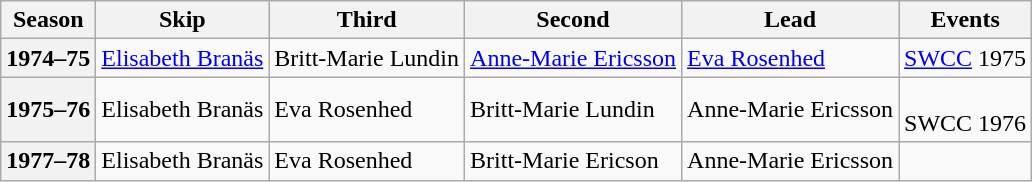<table class="wikitable">
<tr>
<th scope="col">Season</th>
<th scope="col">Skip</th>
<th scope="col">Third</th>
<th scope="col">Second</th>
<th scope="col">Lead</th>
<th scope="col">Events</th>
</tr>
<tr>
<th scope="row">1974–75</th>
<td><a href='#'>Elisabeth Branäs</a></td>
<td>Britt-Marie Lundin</td>
<td><a href='#'>Anne-Marie Ericsson</a></td>
<td><a href='#'>Eva Rosenhed</a></td>
<td><a href='#'>SWCC</a> 1975 </td>
</tr>
<tr>
<th scope="row">1975–76</th>
<td>Elisabeth Branäs</td>
<td>Eva Rosenhed</td>
<td>Britt-Marie Lundin</td>
<td>Anne-Marie Ericsson</td>
<td> <br>SWCC 1976 </td>
</tr>
<tr>
<th scope="row">1977–78</th>
<td>Elisabeth Branäs</td>
<td>Eva Rosenhed</td>
<td>Britt-Marie Ericson</td>
<td>Anne-Marie Ericsson</td>
<td> </td>
</tr>
</table>
